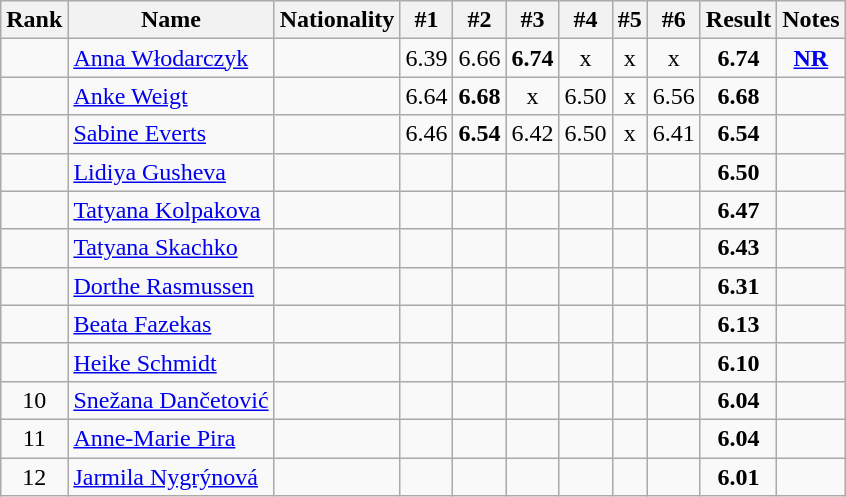<table class="wikitable sortable" style="text-align:center">
<tr>
<th>Rank</th>
<th>Name</th>
<th>Nationality</th>
<th>#1</th>
<th>#2</th>
<th>#3</th>
<th>#4</th>
<th>#5</th>
<th>#6</th>
<th>Result</th>
<th>Notes</th>
</tr>
<tr>
<td></td>
<td align="left"><a href='#'>Anna Włodarczyk</a></td>
<td align=left></td>
<td>6.39</td>
<td>6.66</td>
<td><strong>6.74</strong></td>
<td>x</td>
<td>x</td>
<td>x</td>
<td><strong>6.74</strong></td>
<td><strong><a href='#'>NR</a></strong></td>
</tr>
<tr>
<td></td>
<td align="left"><a href='#'>Anke Weigt</a></td>
<td align=left></td>
<td>6.64</td>
<td><strong>6.68</strong></td>
<td>x</td>
<td>6.50</td>
<td>x</td>
<td>6.56</td>
<td><strong>6.68</strong></td>
<td></td>
</tr>
<tr>
<td></td>
<td align="left"><a href='#'>Sabine Everts</a></td>
<td align=left></td>
<td>6.46</td>
<td><strong>6.54</strong></td>
<td>6.42</td>
<td>6.50</td>
<td>x</td>
<td>6.41</td>
<td><strong>6.54</strong></td>
<td></td>
</tr>
<tr>
<td></td>
<td align="left"><a href='#'>Lidiya Gusheva</a></td>
<td align=left></td>
<td></td>
<td></td>
<td></td>
<td></td>
<td></td>
<td></td>
<td><strong>6.50</strong></td>
<td></td>
</tr>
<tr>
<td></td>
<td align="left"><a href='#'>Tatyana Kolpakova</a></td>
<td align=left></td>
<td></td>
<td></td>
<td></td>
<td></td>
<td></td>
<td></td>
<td><strong>6.47</strong></td>
<td></td>
</tr>
<tr>
<td></td>
<td align="left"><a href='#'>Tatyana Skachko</a></td>
<td align=left></td>
<td></td>
<td></td>
<td></td>
<td></td>
<td></td>
<td></td>
<td><strong>6.43</strong></td>
<td></td>
</tr>
<tr>
<td></td>
<td align="left"><a href='#'>Dorthe Rasmussen</a></td>
<td align=left></td>
<td></td>
<td></td>
<td></td>
<td></td>
<td></td>
<td></td>
<td><strong>6.31</strong></td>
<td></td>
</tr>
<tr>
<td></td>
<td align="left"><a href='#'>Beata Fazekas</a></td>
<td align=left></td>
<td></td>
<td></td>
<td></td>
<td></td>
<td></td>
<td></td>
<td><strong>6.13</strong></td>
<td></td>
</tr>
<tr>
<td></td>
<td align="left"><a href='#'>Heike Schmidt</a></td>
<td align=left></td>
<td></td>
<td></td>
<td></td>
<td></td>
<td></td>
<td></td>
<td><strong>6.10</strong></td>
<td></td>
</tr>
<tr>
<td>10</td>
<td align="left"><a href='#'>Snežana Dančetović</a></td>
<td align=left></td>
<td></td>
<td></td>
<td></td>
<td></td>
<td></td>
<td></td>
<td><strong>6.04</strong></td>
<td></td>
</tr>
<tr>
<td>11</td>
<td align="left"><a href='#'>Anne-Marie Pira</a></td>
<td align=left></td>
<td></td>
<td></td>
<td></td>
<td></td>
<td></td>
<td></td>
<td><strong>6.04</strong></td>
<td></td>
</tr>
<tr>
<td>12</td>
<td align="left"><a href='#'>Jarmila Nygrýnová</a></td>
<td align=left></td>
<td></td>
<td></td>
<td></td>
<td></td>
<td></td>
<td></td>
<td><strong>6.01</strong></td>
<td></td>
</tr>
</table>
